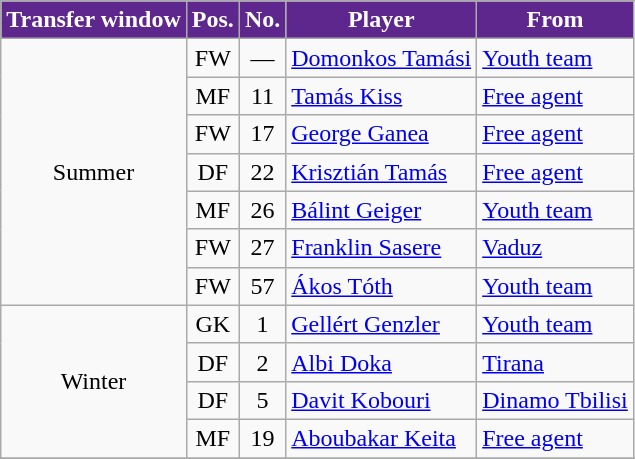<table class="wikitable plainrowheaders sortable">
<tr>
<th style="background-color:#5E278E;color:white">Transfer window</th>
<th style="background-color:#5E278E;color:white">Pos.</th>
<th style="background-color:#5E278E;color:white">No.</th>
<th style="background-color:#5E278E;color:white">Player</th>
<th style="background-color:#5E278E;color:white">From</th>
</tr>
<tr>
<td rowspan="7" style="text-align:center;">Summer</td>
<td style="text-align:center;">FW</td>
<td style="text-align:center;">—</td>
<td style="text-align:left;"> <a href='#'>Domonkos Tamási</a></td>
<td style="text-align:left;"><a href='#'>Youth team</a></td>
</tr>
<tr>
<td style="text-align:center;">MF</td>
<td style="text-align:center;">11</td>
<td style="text-align:left;"> <a href='#'>Tamás Kiss</a></td>
<td style="text-align:left;"><a href='#'>Free agent</a></td>
</tr>
<tr>
<td style="text-align:center;">FW</td>
<td style="text-align:center;">17</td>
<td style="text-align:left;"> <a href='#'>George Ganea</a></td>
<td style="text-align:left;"><a href='#'>Free agent</a></td>
</tr>
<tr>
<td style="text-align:center;">DF</td>
<td style="text-align:center;">22</td>
<td style="text-align:left;"> <a href='#'>Krisztián Tamás</a></td>
<td style="text-align:left;"><a href='#'>Free agent</a></td>
</tr>
<tr>
<td style="text-align:center;">MF</td>
<td style="text-align:center;">26</td>
<td style="text-align:left;"> <a href='#'>Bálint Geiger</a></td>
<td style="text-align:left;"><a href='#'>Youth team</a></td>
</tr>
<tr>
<td style="text-align:center;">FW</td>
<td style="text-align:center;">27</td>
<td style="text-align:left;"> <a href='#'>Franklin Sasere</a></td>
<td style="text-align:left;"> <a href='#'>Vaduz</a></td>
</tr>
<tr>
<td style="text-align:center;">FW</td>
<td style="text-align:center;">57</td>
<td style="text-align:left;"> <a href='#'>Ákos Tóth</a></td>
<td style="text-align:left;"><a href='#'>Youth team</a></td>
</tr>
<tr>
<td rowspan="4" style="text-align:center;">Winter</td>
<td style="text-align:center;">GK</td>
<td style="text-align:center;">1</td>
<td style="text-align:left;"> <a href='#'>Gellért Genzler</a></td>
<td style="text-align:left;"><a href='#'>Youth team</a></td>
</tr>
<tr>
<td style="text-align:center;">DF</td>
<td style="text-align:center;">2</td>
<td style="text-align:left;"> <a href='#'>Albi Doka</a></td>
<td style="text-align:left;"> <a href='#'>Tirana</a></td>
</tr>
<tr>
<td style="text-align:center;">DF</td>
<td style="text-align:center;">5</td>
<td style="text-align:left;"> <a href='#'>Davit Kobouri</a></td>
<td style="text-align:left;"> <a href='#'>Dinamo Tbilisi</a></td>
</tr>
<tr>
<td style="text-align:center;">MF</td>
<td style="text-align:center;">19</td>
<td style="text-align:left;"> <a href='#'>Aboubakar Keita</a></td>
<td style="text-align:left;"><a href='#'>Free agent</a></td>
</tr>
<tr>
</tr>
</table>
